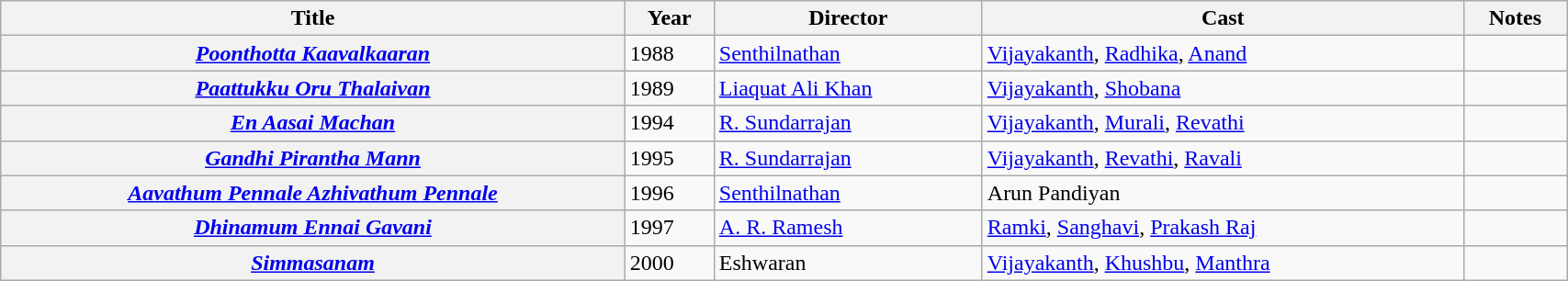<table class="wikitable plainrowheaders sortable" style="width: 90%; text-align: left;">
<tr>
<th scope="col">Title</th>
<th scope="col">Year</th>
<th scope="col">Director</th>
<th scope="col">Cast</th>
<th scope="col">Notes</th>
</tr>
<tr>
<th scope="row"><em><a href='#'>Poonthotta Kaavalkaaran</a></em></th>
<td>1988</td>
<td><a href='#'>Senthilnathan</a></td>
<td><a href='#'>Vijayakanth</a>, <a href='#'>Radhika</a>, <a href='#'>Anand</a></td>
<td></td>
</tr>
<tr>
<th scope="row"><em><a href='#'>Paattukku Oru Thalaivan</a></em></th>
<td>1989</td>
<td><a href='#'>Liaquat Ali Khan</a></td>
<td><a href='#'>Vijayakanth</a>, <a href='#'>Shobana</a></td>
<td></td>
</tr>
<tr>
<th scope="row"><em><a href='#'>En Aasai Machan</a></em></th>
<td>1994</td>
<td><a href='#'>R. Sundarrajan</a></td>
<td><a href='#'>Vijayakanth</a>, <a href='#'>Murali</a>, <a href='#'>Revathi</a></td>
<td></td>
</tr>
<tr>
<th scope="row"><em><a href='#'>Gandhi Pirantha Mann</a></em></th>
<td>1995</td>
<td><a href='#'>R. Sundarrajan</a></td>
<td><a href='#'>Vijayakanth</a>, <a href='#'>Revathi</a>, <a href='#'>Ravali</a></td>
<td></td>
</tr>
<tr>
<th scope="row"><em><a href='#'>Aavathum Pennale Azhivathum Pennale</a></em></th>
<td>1996</td>
<td><a href='#'>Senthilnathan</a></td>
<td>Arun Pandiyan</td>
<td></td>
</tr>
<tr>
<th scope="row"><em><a href='#'>Dhinamum Ennai Gavani</a></em></th>
<td>1997</td>
<td><a href='#'>A. R. Ramesh</a></td>
<td><a href='#'>Ramki</a>, <a href='#'>Sanghavi</a>, <a href='#'>Prakash Raj</a></td>
<td></td>
</tr>
<tr>
<th scope="row"><em><a href='#'>Simmasanam</a></em></th>
<td>2000</td>
<td>Eshwaran</td>
<td><a href='#'>Vijayakanth</a>, <a href='#'>Khushbu</a>, <a href='#'>Manthra</a></td>
<td></td>
</tr>
</table>
